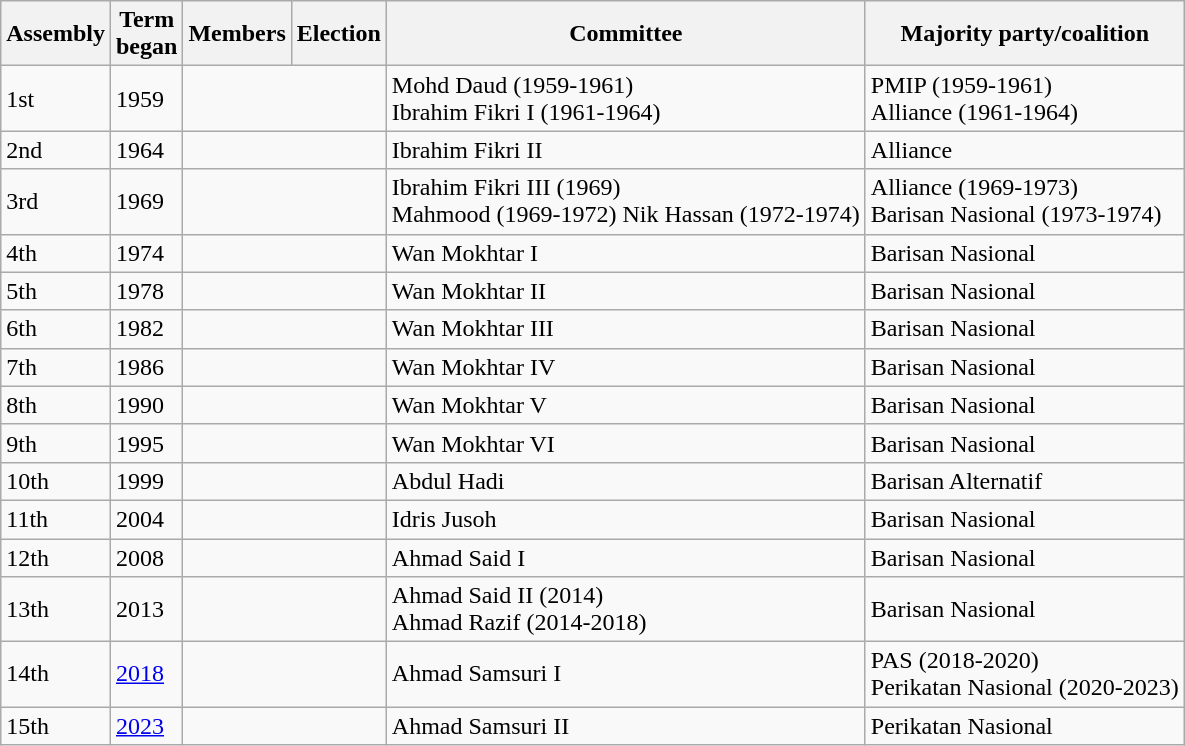<table class="wikitable">
<tr>
<th>Assembly</th>
<th>Term<br>began</th>
<th>Members</th>
<th>Election</th>
<th>Committee</th>
<th>Majority party/coalition</th>
</tr>
<tr>
<td>1st</td>
<td>1959</td>
<td colspan="2"></td>
<td>Mohd Daud (1959-1961)<br>Ibrahim Fikri I (1961-1964)</td>
<td>PMIP (1959-1961)<br>Alliance (1961-1964)</td>
</tr>
<tr>
<td>2nd</td>
<td>1964</td>
<td colspan="2"></td>
<td>Ibrahim Fikri II</td>
<td>Alliance</td>
</tr>
<tr>
<td>3rd</td>
<td>1969</td>
<td colspan="2"></td>
<td>Ibrahim Fikri III (1969)<br>Mahmood (1969-1972)
Nik Hassan (1972-1974)</td>
<td>Alliance (1969-1973)<br>Barisan Nasional (1973-1974)</td>
</tr>
<tr>
<td>4th</td>
<td>1974</td>
<td colspan="2"></td>
<td>Wan Mokhtar I</td>
<td>Barisan Nasional</td>
</tr>
<tr>
<td>5th</td>
<td>1978</td>
<td colspan="2"></td>
<td>Wan Mokhtar II</td>
<td>Barisan Nasional</td>
</tr>
<tr>
<td>6th</td>
<td>1982</td>
<td colspan="2"></td>
<td>Wan Mokhtar III</td>
<td>Barisan Nasional</td>
</tr>
<tr>
<td>7th</td>
<td>1986</td>
<td colspan="2"></td>
<td>Wan Mokhtar IV</td>
<td>Barisan Nasional</td>
</tr>
<tr>
<td>8th</td>
<td>1990</td>
<td colspan="2"></td>
<td>Wan Mokhtar V</td>
<td>Barisan Nasional</td>
</tr>
<tr>
<td>9th</td>
<td>1995</td>
<td colspan="2"></td>
<td>Wan Mokhtar VI</td>
<td>Barisan Nasional</td>
</tr>
<tr>
<td>10th</td>
<td>1999</td>
<td colspan="2"></td>
<td>Abdul Hadi</td>
<td>Barisan Alternatif</td>
</tr>
<tr>
<td>11th</td>
<td>2004</td>
<td colspan="2"></td>
<td>Idris Jusoh</td>
<td>Barisan Nasional</td>
</tr>
<tr>
<td>12th</td>
<td>2008</td>
<td colspan="2"></td>
<td>Ahmad Said I</td>
<td>Barisan Nasional</td>
</tr>
<tr>
<td>13th</td>
<td>2013</td>
<td colspan="2"></td>
<td>Ahmad Said II (2014)<br>Ahmad Razif (2014-2018)</td>
<td>Barisan Nasional</td>
</tr>
<tr>
<td>14th</td>
<td><a href='#'>2018</a></td>
<td colspan="2"></td>
<td>Ahmad Samsuri I</td>
<td>PAS (2018-2020)<br>Perikatan Nasional (2020-2023)</td>
</tr>
<tr>
<td>15th</td>
<td><a href='#'>2023</a></td>
<td colspan="2"></td>
<td>Ahmad Samsuri II</td>
<td>Perikatan Nasional</td>
</tr>
</table>
